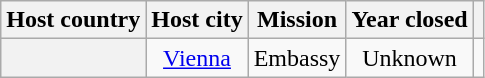<table class="wikitable plainrowheaders" style="text-align:center;">
<tr>
<th scope="col">Host country</th>
<th scope="col">Host city</th>
<th scope="col">Mission</th>
<th scope="col">Year closed</th>
<th scope="col"></th>
</tr>
<tr>
<th scope="row"></th>
<td><a href='#'>Vienna</a></td>
<td>Embassy</td>
<td>Unknown</td>
<td></td>
</tr>
</table>
